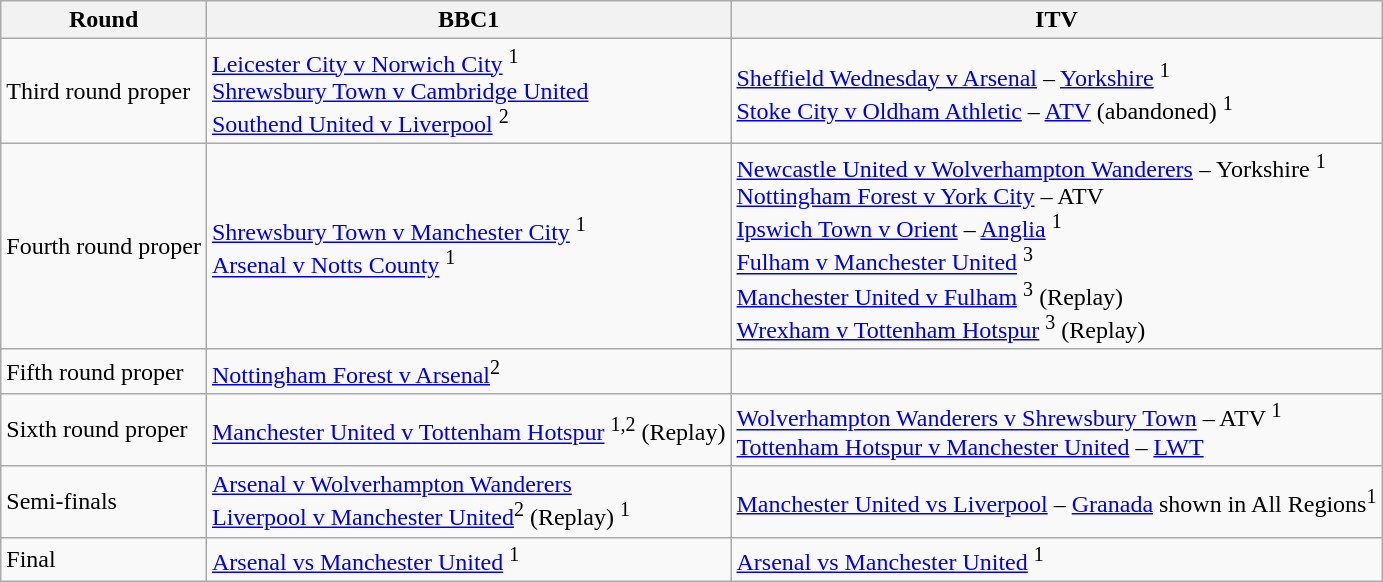<table class="wikitable">
<tr>
<th>Round</th>
<th>BBC1</th>
<th>ITV</th>
</tr>
<tr>
<td>Third round proper</td>
<td><a href='#'>Leicester City v Norwich City</a> <sup>1</sup><br><a href='#'>Shrewsbury Town v Cambridge United</a><br><a href='#'>Southend United v Liverpool</a> <sup>2</sup></td>
<td><a href='#'>Sheffield Wednesday v Arsenal</a> – <a href='#'>Yorkshire</a> <sup>1</sup><br><a href='#'>Stoke City v Oldham Athletic</a> – <a href='#'>ATV</a> (abandoned) <sup>1</sup></td>
</tr>
<tr>
<td>Fourth round proper</td>
<td><a href='#'>Shrewsbury Town v Manchester City</a> <sup>1</sup><br><a href='#'>Arsenal v Notts County</a> <sup>1</sup><br></td>
<td><a href='#'>Newcastle United v Wolverhampton Wanderers</a> – Yorkshire <sup>1</sup><br><a href='#'>Nottingham Forest v York City</a> – ATV<br><a href='#'>Ipswich Town v Orient</a> – <a href='#'>Anglia</a> <sup>1</sup><br><a href='#'>Fulham v Manchester United</a> <sup>3</sup><br><a href='#'>Manchester United v Fulham</a> <sup>3</sup> (Replay)<br><a href='#'>Wrexham v Tottenham Hotspur</a> <sup>3</sup> (Replay)</td>
</tr>
<tr>
<td>Fifth round proper</td>
<td><a href='#'>Nottingham Forest v Arsenal</a><sup>2</sup></td>
<td></td>
</tr>
<tr>
<td>Sixth round proper</td>
<td><a href='#'>Manchester United v Tottenham Hotspur</a> <sup>1,2</sup> (Replay)</td>
<td><a href='#'>Wolverhampton Wanderers v Shrewsbury Town</a> – ATV <sup>1</sup><br><a href='#'>Tottenham Hotspur v Manchester United</a> – <a href='#'>LWT</a></td>
</tr>
<tr>
<td>Semi-finals</td>
<td><a href='#'>Arsenal v Wolverhampton Wanderers</a><br><a href='#'>Liverpool v Manchester United</a><sup>2</sup> (Replay) <sup>1</sup></td>
<td><a href='#'>Manchester United vs Liverpool</a> – <a href='#'>Granada</a> shown in All Regions<sup>1</sup></td>
</tr>
<tr>
<td>Final</td>
<td><a href='#'>Arsenal vs Manchester United</a> <sup>1</sup></td>
<td><a href='#'>Arsenal vs Manchester United</a> <sup>1</sup></td>
</tr>
</table>
